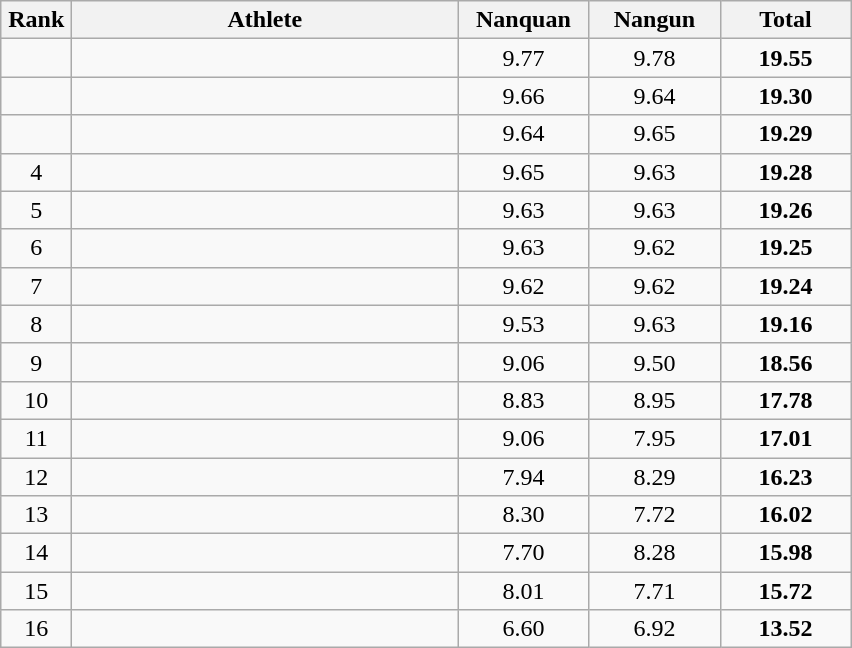<table class=wikitable style="text-align:center">
<tr>
<th width=40>Rank</th>
<th width=250>Athlete</th>
<th width=80>Nanquan</th>
<th width=80>Nangun</th>
<th width=80>Total</th>
</tr>
<tr>
<td></td>
<td align=left></td>
<td>9.77</td>
<td>9.78</td>
<td><strong>19.55</strong></td>
</tr>
<tr>
<td></td>
<td align=left></td>
<td>9.66</td>
<td>9.64</td>
<td><strong>19.30</strong></td>
</tr>
<tr>
<td></td>
<td align=left></td>
<td>9.64</td>
<td>9.65</td>
<td><strong>19.29</strong></td>
</tr>
<tr>
<td>4</td>
<td align=left></td>
<td>9.65</td>
<td>9.63</td>
<td><strong>19.28</strong></td>
</tr>
<tr>
<td>5</td>
<td align=left></td>
<td>9.63</td>
<td>9.63</td>
<td><strong>19.26</strong></td>
</tr>
<tr>
<td>6</td>
<td align=left></td>
<td>9.63</td>
<td>9.62</td>
<td><strong>19.25</strong></td>
</tr>
<tr>
<td>7</td>
<td align=left></td>
<td>9.62</td>
<td>9.62</td>
<td><strong>19.24</strong></td>
</tr>
<tr>
<td>8</td>
<td align=left></td>
<td>9.53</td>
<td>9.63</td>
<td><strong>19.16</strong></td>
</tr>
<tr>
<td>9</td>
<td align=left></td>
<td>9.06</td>
<td>9.50</td>
<td><strong>18.56</strong></td>
</tr>
<tr>
<td>10</td>
<td align=left></td>
<td>8.83</td>
<td>8.95</td>
<td><strong>17.78</strong></td>
</tr>
<tr>
<td>11</td>
<td align=left></td>
<td>9.06</td>
<td>7.95</td>
<td><strong>17.01</strong></td>
</tr>
<tr>
<td>12</td>
<td align=left></td>
<td>7.94</td>
<td>8.29</td>
<td><strong>16.23</strong></td>
</tr>
<tr>
<td>13</td>
<td align=left></td>
<td>8.30</td>
<td>7.72</td>
<td><strong>16.02</strong></td>
</tr>
<tr>
<td>14</td>
<td align=left></td>
<td>7.70</td>
<td>8.28</td>
<td><strong>15.98</strong></td>
</tr>
<tr>
<td>15</td>
<td align=left></td>
<td>8.01</td>
<td>7.71</td>
<td><strong>15.72</strong></td>
</tr>
<tr>
<td>16</td>
<td align=left></td>
<td>6.60</td>
<td>6.92</td>
<td><strong>13.52</strong></td>
</tr>
</table>
